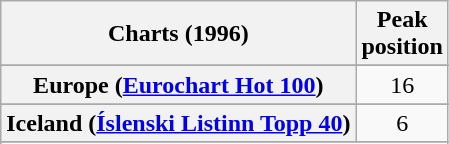<table class="wikitable sortable plainrowheaders" style="text-align:center">
<tr>
<th>Charts (1996)</th>
<th>Peak<br>position</th>
</tr>
<tr>
</tr>
<tr>
<th scope="row">Europe (<a href='#'>Eurochart Hot 100</a>)</th>
<td>16</td>
</tr>
<tr>
</tr>
<tr>
<th scope="row">Iceland (<a href='#'>Íslenski Listinn Topp 40</a>)</th>
<td>6</td>
</tr>
<tr>
</tr>
<tr>
</tr>
<tr>
</tr>
</table>
